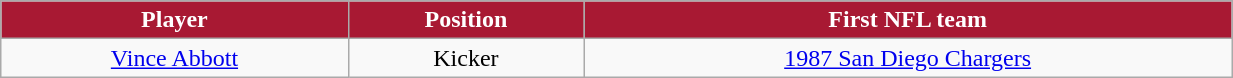<table class="wikitable" width="65%">
<tr align="center" style="background:#A81933;color:#FFFFFF;">
<td><strong>Player</strong></td>
<td><strong>Position</strong></td>
<td><strong>First NFL team</strong></td>
</tr>
<tr align="center" bgcolor="">
<td><a href='#'>Vince Abbott</a></td>
<td>Kicker</td>
<td><a href='#'>1987 San Diego Chargers</a></td>
</tr>
</table>
